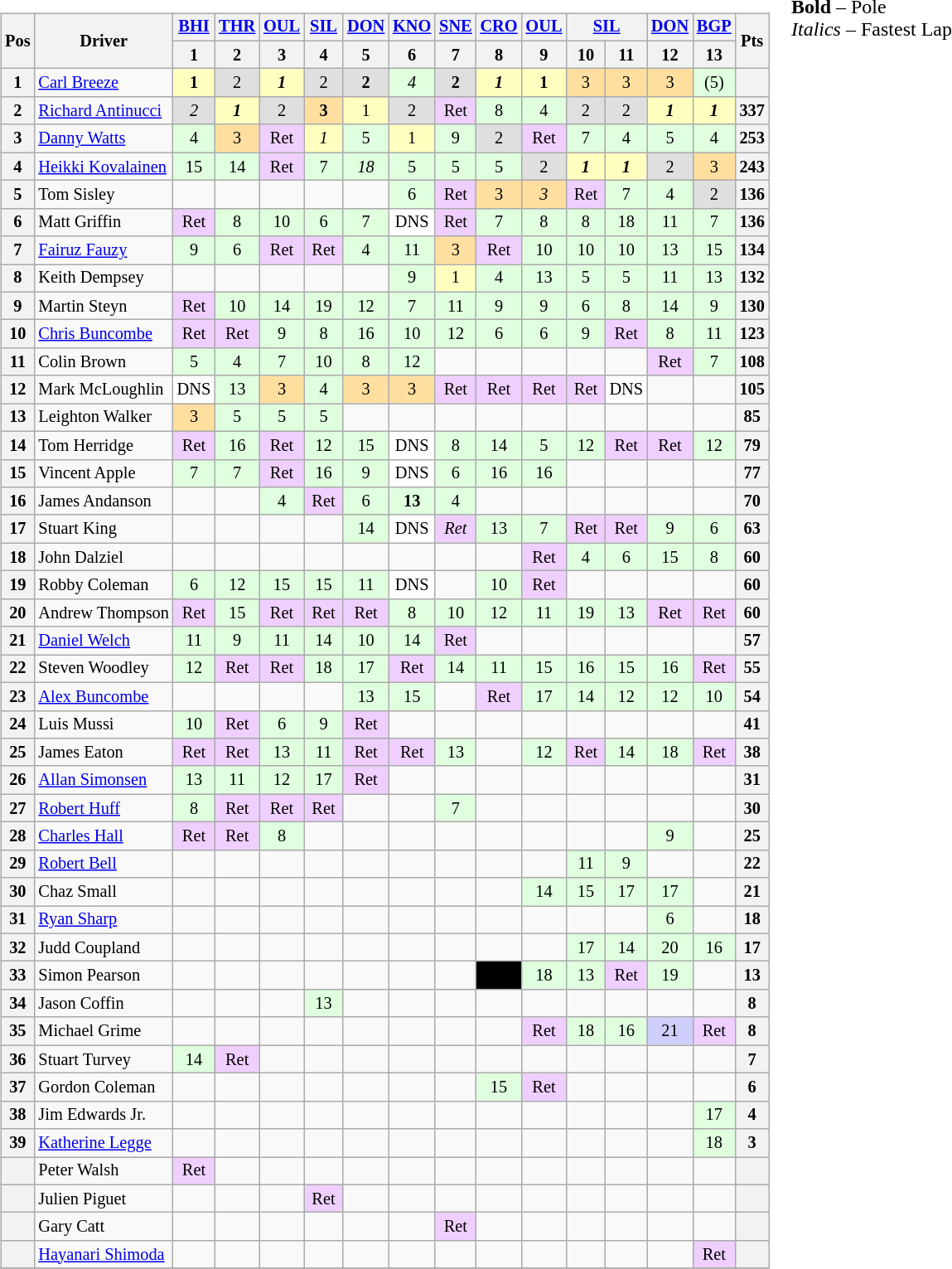<table>
<tr>
<td><br><table class="wikitable" style="font-size: 85%; text-align: center;">
<tr>
<th rowspan=2>Pos</th>
<th rowspan=2>Driver</th>
<th width=25><a href='#'>BHI</a></th>
<th width=25><a href='#'>THR</a></th>
<th width=25><a href='#'>OUL</a></th>
<th width=25><a href='#'>SIL</a></th>
<th width=25><a href='#'>DON</a></th>
<th width=25><a href='#'>KNO</a></th>
<th width=25><a href='#'>SNE</a></th>
<th width=25><a href='#'>CRO</a></th>
<th width=25><a href='#'>OUL</a></th>
<th width=50 colspan=2><a href='#'>SIL</a></th>
<th width=25><a href='#'>DON</a></th>
<th width=25><a href='#'>BGP</a></th>
<th rowspan=2>Pts</th>
</tr>
<tr>
<th width=25>1</th>
<th width=25>2</th>
<th width=25>3</th>
<th width=25>4</th>
<th width=25>5</th>
<th width=25>6</th>
<th width=25>7</th>
<th width=25>8</th>
<th width=25>9</th>
<th width=25>10</th>
<th width=25>11</th>
<th width=25>12</th>
<th width=25>13</th>
</tr>
<tr>
<th>1</th>
<td align=left nowrap> <a href='#'>Carl Breeze</a></td>
<td style="background:#FFFFBF;"><strong>1</strong></td>
<td style="background:#DFDFDF;">2</td>
<td style="background:#FFFFBF;"><strong><em>1</em></strong></td>
<td style="background:#DFDFDF;">2</td>
<td style="background:#DFDFDF;"><strong>2</strong></td>
<td style="background:#DFFFDF;"><em>4</em></td>
<td style="background:#DFDFDF;"><strong>2</strong></td>
<td style="background:#FFFFBF;"><strong><em>1</em></strong></td>
<td style="background:#FFFFBF;"><strong>1</strong></td>
<td style="background:#FFDF9F;">3</td>
<td style="background:#FFDF9F;">3</td>
<td style="background:#FFDF9F;">3</td>
<td style="background:#DFFFDF;">(5)</td>
<th></th>
</tr>
<tr>
<th>2</th>
<td align=left nowrap> <a href='#'>Richard Antinucci</a></td>
<td style="background:#DFDFDF;"><em>2</em></td>
<td style="background:#FFFFBF;"><strong><em>1</em></strong></td>
<td style="background:#DFDFDF;">2</td>
<td style="background:#FFDF9F;"><strong>3</strong></td>
<td style="background:#FFFFBF;">1</td>
<td style="background:#DFDFDF;">2</td>
<td style="background:#EFCFFF;">Ret</td>
<td style="background:#DFFFDF;">8</td>
<td style="background:#DFFFDF;">4</td>
<td style="background:#DFDFDF;">2</td>
<td style="background:#DFDFDF;">2</td>
<td style="background:#FFFFBF;"><strong><em>1</em></strong></td>
<td style="background:#FFFFBF;"><strong><em>1</em></strong></td>
<th>337</th>
</tr>
<tr>
<th>3</th>
<td align=left nowrap> <a href='#'>Danny Watts</a></td>
<td style="background:#DFFFDF;">4</td>
<td style="background:#FFDF9F;">3</td>
<td style="background:#EFCFFF;">Ret</td>
<td style="background:#FFFFBF;"><em>1</em></td>
<td style="background:#DFFFDF;">5</td>
<td style="background:#FFFFBF;">1</td>
<td style="background:#DFFFDF;">9</td>
<td style="background:#DFDFDF;">2</td>
<td style="background:#EFCFFF;">Ret</td>
<td style="background:#DFFFDF;">7</td>
<td style="background:#DFFFDF;">4</td>
<td style="background:#DFFFDF;">5</td>
<td style="background:#DFFFDF;">4</td>
<th>253</th>
</tr>
<tr>
<th>4</th>
<td align=left nowrap> <a href='#'>Heikki Kovalainen</a></td>
<td style="background:#DFFFDF;">15</td>
<td style="background:#DFFFDF;">14</td>
<td style="background:#EFCFFF;">Ret</td>
<td style="background:#DFFFDF;">7</td>
<td style="background:#DFFFDF;"><em>18</em></td>
<td style="background:#DFFFDF;">5</td>
<td style="background:#DFFFDF;">5</td>
<td style="background:#DFFFDF;">5</td>
<td style="background:#DFDFDF;">2</td>
<td style="background:#FFFFBF;"><strong><em>1</em></strong></td>
<td style="background:#FFFFBF;"><strong><em>1</em></strong></td>
<td style="background:#DFDFDF;">2</td>
<td style="background:#FFDF9F;">3</td>
<th>243</th>
</tr>
<tr>
<th>5</th>
<td align=left nowrap> Tom Sisley</td>
<td></td>
<td></td>
<td></td>
<td></td>
<td></td>
<td style="background:#DFFFDF;">6</td>
<td style="background:#EFCFFF;">Ret</td>
<td style="background:#FFDF9F;">3</td>
<td style="background:#FFDF9F;"><em>3</em></td>
<td style="background:#EFCFFF;">Ret</td>
<td style="background:#DFFFDF;">7</td>
<td style="background:#DFFFDF;">4</td>
<td style="background:#DFDFDF;">2</td>
<th>136</th>
</tr>
<tr>
<th>6</th>
<td align=left nowrap> Matt Griffin</td>
<td style="background:#EFCFFF;">Ret</td>
<td style="background:#DFFFDF;">8</td>
<td style="background:#DFFFDF;">10</td>
<td style="background:#DFFFDF;">6</td>
<td style="background:#DFFFDF;">7</td>
<td style="background:#FFFFFF;">DNS</td>
<td style="background:#EFCFFF;">Ret</td>
<td style="background:#DFFFDF;">7</td>
<td style="background:#DFFFDF;">8</td>
<td style="background:#DFFFDF;">8</td>
<td style="background:#DFFFDF;">18</td>
<td style="background:#DFFFDF;">11</td>
<td style="background:#DFFFDF;">7</td>
<th>136</th>
</tr>
<tr>
<th>7</th>
<td align=left nowrap> <a href='#'>Fairuz Fauzy</a></td>
<td style="background:#DFFFDF;">9</td>
<td style="background:#DFFFDF;">6</td>
<td style="background:#EFCFFF;">Ret</td>
<td style="background:#EFCFFF;">Ret</td>
<td style="background:#DFFFDF;">4</td>
<td style="background:#DFFFDF;">11</td>
<td style="background:#FFDF9F;">3</td>
<td style="background:#EFCFFF;">Ret</td>
<td style="background:#DFFFDF;">10</td>
<td style="background:#DFFFDF;">10</td>
<td style="background:#DFFFDF;">10</td>
<td style="background:#DFFFDF;">13</td>
<td style="background:#DFFFDF;">15</td>
<th>134</th>
</tr>
<tr>
<th>8</th>
<td align=left nowrap> Keith Dempsey</td>
<td></td>
<td></td>
<td></td>
<td></td>
<td></td>
<td style="background:#DFFFDF;">9</td>
<td style="background:#FFFFBF;">1</td>
<td style="background:#DFFFDF;">4</td>
<td style="background:#DFFFDF;">13</td>
<td style="background:#DFFFDF;">5</td>
<td style="background:#DFFFDF;">5</td>
<td style="background:#DFFFDF;">11</td>
<td style="background:#DFFFDF;">13</td>
<th>132</th>
</tr>
<tr>
<th>9</th>
<td align=left nowrap> Martin Steyn</td>
<td style="background:#EFCFFF;">Ret</td>
<td style="background:#DFFFDF;">10</td>
<td style="background:#DFFFDF;">14</td>
<td style="background:#DFFFDF;">19</td>
<td style="background:#DFFFDF;">12</td>
<td style="background:#DFFFDF;">7</td>
<td style="background:#DFFFDF;">11</td>
<td style="background:#DFFFDF;">9</td>
<td style="background:#DFFFDF;">9</td>
<td style="background:#DFFFDF;">6</td>
<td style="background:#DFFFDF;">8</td>
<td style="background:#DFFFDF;">14</td>
<td style="background:#DFFFDF;">9</td>
<th>130</th>
</tr>
<tr>
<th>10</th>
<td align=left nowrap> <a href='#'>Chris Buncombe</a></td>
<td style="background:#EFCFFF;">Ret</td>
<td style="background:#EFCFFF;">Ret</td>
<td style="background:#DFFFDF;">9</td>
<td style="background:#DFFFDF;">8</td>
<td style="background:#DFFFDF;">16</td>
<td style="background:#DFFFDF;">10</td>
<td style="background:#DFFFDF;">12</td>
<td style="background:#DFFFDF;">6</td>
<td style="background:#DFFFDF;">6</td>
<td style="background:#DFFFDF;">9</td>
<td style="background:#EFCFFF;">Ret</td>
<td style="background:#DFFFDF;">8</td>
<td style="background:#DFFFDF;">11</td>
<th>123</th>
</tr>
<tr>
<th>11</th>
<td align=left nowrap> Colin Brown</td>
<td style="background:#DFFFDF;">5</td>
<td style="background:#DFFFDF;">4</td>
<td style="background:#DFFFDF;">7</td>
<td style="background:#DFFFDF;">10</td>
<td style="background:#DFFFDF;">8</td>
<td style="background:#DFFFDF;">12</td>
<td></td>
<td></td>
<td></td>
<td></td>
<td></td>
<td style="background:#EFCFFF;">Ret</td>
<td style="background:#DFFFDF;">7</td>
<th>108</th>
</tr>
<tr>
<th>12</th>
<td align=left nowrap> Mark McLoughlin</td>
<td style="background:#FFFFFF;">DNS</td>
<td style="background:#DFFFDF;">13</td>
<td style="background:#FFDF9F;">3</td>
<td style="background:#DFFFDF;">4</td>
<td style="background:#FFDF9F;">3</td>
<td style="background:#FFDF9F;">3</td>
<td style="background:#EFCFFF;">Ret</td>
<td style="background:#EFCFFF;">Ret</td>
<td style="background:#EFCFFF;">Ret</td>
<td style="background:#EFCFFF;">Ret</td>
<td style="background:#FFFFFF;">DNS</td>
<td></td>
<td></td>
<th>105</th>
</tr>
<tr>
<th>13</th>
<td align=left nowrap> Leighton Walker</td>
<td style="background:#FFDF9F;">3</td>
<td style="background:#DFFFDF;">5</td>
<td style="background:#DFFFDF;">5</td>
<td style="background:#DFFFDF;">5</td>
<td></td>
<td></td>
<td></td>
<td></td>
<td></td>
<td></td>
<td></td>
<td></td>
<td></td>
<th>85</th>
</tr>
<tr>
<th>14</th>
<td align=left nowrap> Tom Herridge</td>
<td style="background:#EFCFFF;">Ret</td>
<td style="background:#DFFFDF;">16</td>
<td style="background:#EFCFFF;">Ret</td>
<td style="background:#DFFFDF;">12</td>
<td style="background:#DFFFDF;">15</td>
<td style="background:#FFFFFF;">DNS</td>
<td style="background:#DFFFDF;">8</td>
<td style="background:#DFFFDF;">14</td>
<td style="background:#DFFFDF;">5</td>
<td style="background:#DFFFDF;">12</td>
<td style="background:#EFCFFF;">Ret</td>
<td style="background:#EFCFFF;">Ret</td>
<td style="background:#DFFFDF;">12</td>
<th>79</th>
</tr>
<tr>
<th>15</th>
<td align=left nowrap> Vincent Apple</td>
<td style="background:#DFFFDF;">7</td>
<td style="background:#DFFFDF;">7</td>
<td style="background:#EFCFFF;">Ret</td>
<td style="background:#DFFFDF;">16</td>
<td style="background:#DFFFDF;">9</td>
<td style="background:#FFFFFF;">DNS</td>
<td style="background:#DFFFDF;">6</td>
<td style="background:#DFFFDF;">16</td>
<td style="background:#DFFFDF;">16</td>
<td></td>
<td></td>
<td></td>
<td></td>
<th>77</th>
</tr>
<tr>
<th>16</th>
<td align=left nowrap> James Andanson</td>
<td></td>
<td></td>
<td style="background:#DFFFDF;">4</td>
<td style="background:#EFCFFF;">Ret</td>
<td style="background:#DFFFDF;">6</td>
<td style="background:#DFFFDF;"><strong>13</strong></td>
<td style="background:#DFFFDF;">4</td>
<td></td>
<td></td>
<td></td>
<td></td>
<td></td>
<td></td>
<th>70</th>
</tr>
<tr>
<th>17</th>
<td align=left nowrap> Stuart King</td>
<td></td>
<td></td>
<td></td>
<td></td>
<td style="background:#DFFFDF;">14</td>
<td style="background:#FFFFFF;">DNS</td>
<td style="background:#EFCFFF;"><em>Ret</em></td>
<td style="background:#DFFFDF;">13</td>
<td style="background:#DFFFDF;">7</td>
<td style="background:#EFCFFF;">Ret</td>
<td style="background:#EFCFFF;">Ret</td>
<td style="background:#DFFFDF;">9</td>
<td style="background:#DFFFDF;">6</td>
<th>63</th>
</tr>
<tr>
<th>18</th>
<td align=left nowrap> John Dalziel</td>
<td></td>
<td></td>
<td></td>
<td></td>
<td></td>
<td></td>
<td></td>
<td></td>
<td style="background:#EFCFFF;">Ret</td>
<td style="background:#DFFFDF;">4</td>
<td style="background:#DFFFDF;">6</td>
<td style="background:#DFFFDF;">15</td>
<td style="background:#DFFFDF;">8</td>
<th>60</th>
</tr>
<tr>
<th>19</th>
<td align=left nowrap> Robby Coleman</td>
<td style="background:#DFFFDF;">6</td>
<td style="background:#DFFFDF;">12</td>
<td style="background:#DFFFDF;">15</td>
<td style="background:#DFFFDF;">15</td>
<td style="background:#DFFFDF;">11</td>
<td style="background:#FFFFFF;">DNS</td>
<td></td>
<td style="background:#DFFFDF;">10</td>
<td style="background:#EFCFFF;">Ret</td>
<td></td>
<td></td>
<td></td>
<td></td>
<th>60</th>
</tr>
<tr>
<th>20</th>
<td align=left nowrap> Andrew Thompson</td>
<td style="background:#EFCFFF;">Ret</td>
<td style="background:#DFFFDF;">15</td>
<td style="background:#EFCFFF;">Ret</td>
<td style="background:#EFCFFF;">Ret</td>
<td style="background:#EFCFFF;">Ret</td>
<td style="background:#DFFFDF;">8</td>
<td style="background:#DFFFDF;">10</td>
<td style="background:#DFFFDF;">12</td>
<td style="background:#DFFFDF;">11</td>
<td style="background:#DFFFDF;">19</td>
<td style="background:#DFFFDF;">13</td>
<td style="background:#EFCFFF;">Ret</td>
<td style="background:#EFCFFF;">Ret</td>
<th>60</th>
</tr>
<tr>
<th>21</th>
<td align=left nowrap> <a href='#'>Daniel Welch</a></td>
<td style="background:#DFFFDF;">11</td>
<td style="background:#DFFFDF;">9</td>
<td style="background:#DFFFDF;">11</td>
<td style="background:#DFFFDF;">14</td>
<td style="background:#DFFFDF;">10</td>
<td style="background:#DFFFDF;">14</td>
<td style="background:#EFCFFF;">Ret</td>
<td></td>
<td></td>
<td></td>
<td></td>
<td></td>
<td></td>
<th>57</th>
</tr>
<tr>
<th>22</th>
<td align=left nowrap> Steven Woodley</td>
<td style="background:#DFFFDF;">12</td>
<td style="background:#EFCFFF;">Ret</td>
<td style="background:#EFCFFF;">Ret</td>
<td style="background:#DFFFDF;">18</td>
<td style="background:#DFFFDF;">17</td>
<td style="background:#EFCFFF;">Ret</td>
<td style="background:#DFFFDF;">14</td>
<td style="background:#DFFFDF;">11</td>
<td style="background:#DFFFDF;">15</td>
<td style="background:#DFFFDF;">16</td>
<td style="background:#DFFFDF;">15</td>
<td style="background:#DFFFDF;">16</td>
<td style="background:#EFCFFF;">Ret</td>
<th>55</th>
</tr>
<tr>
<th>23</th>
<td align=left nowrap> <a href='#'>Alex Buncombe</a></td>
<td></td>
<td></td>
<td></td>
<td></td>
<td style="background:#DFFFDF;">13</td>
<td style="background:#DFFFDF;">15</td>
<td></td>
<td style="background:#EFCFFF;">Ret</td>
<td style="background:#DFFFDF;">17</td>
<td style="background:#DFFFDF;">14</td>
<td style="background:#DFFFDF;">12</td>
<td style="background:#DFFFDF;">12</td>
<td style="background:#DFFFDF;">10</td>
<th>54</th>
</tr>
<tr>
<th>24</th>
<td align=left nowrap> Luis Mussi</td>
<td style="background:#DFFFDF;">10</td>
<td style="background:#EFCFFF;">Ret</td>
<td style="background:#DFFFDF;">6</td>
<td style="background:#DFFFDF;">9</td>
<td style="background:#EFCFFF;">Ret</td>
<td></td>
<td></td>
<td></td>
<td></td>
<td></td>
<td></td>
<td></td>
<td></td>
<th>41</th>
</tr>
<tr>
<th>25</th>
<td align=left nowrap> James Eaton</td>
<td style="background:#EFCFFF;">Ret</td>
<td style="background:#EFCFFF;">Ret</td>
<td style="background:#DFFFDF;">13</td>
<td style="background:#DFFFDF;">11</td>
<td style="background:#EFCFFF;">Ret</td>
<td style="background:#EFCFFF;">Ret</td>
<td style="background:#DFFFDF;">13</td>
<td></td>
<td style="background:#DFFFDF;">12</td>
<td style="background:#EFCFFF;">Ret</td>
<td style="background:#DFFFDF;">14</td>
<td style="background:#DFFFDF;">18</td>
<td style="background:#EFCFFF;">Ret</td>
<th>38</th>
</tr>
<tr>
<th>26</th>
<td align=left nowrap> <a href='#'>Allan Simonsen</a></td>
<td style="background:#DFFFDF;">13</td>
<td style="background:#DFFFDF;">11</td>
<td style="background:#DFFFDF;">12</td>
<td style="background:#DFFFDF;">17</td>
<td style="background:#EFCFFF;">Ret</td>
<td></td>
<td></td>
<td></td>
<td></td>
<td></td>
<td></td>
<td></td>
<td></td>
<th>31</th>
</tr>
<tr>
<th>27</th>
<td align=left nowrap> <a href='#'>Robert Huff</a></td>
<td style="background:#DFFFDF;">8</td>
<td style="background:#EFCFFF;">Ret</td>
<td style="background:#EFCFFF;">Ret</td>
<td style="background:#EFCFFF;">Ret</td>
<td></td>
<td></td>
<td style="background:#DFFFDF;">7</td>
<td></td>
<td></td>
<td></td>
<td></td>
<td></td>
<td></td>
<th>30</th>
</tr>
<tr>
<th>28</th>
<td align=left nowrap> <a href='#'>Charles Hall</a></td>
<td style="background:#EFCFFF;">Ret</td>
<td style="background:#EFCFFF;">Ret</td>
<td style="background:#DFFFDF;">8</td>
<td></td>
<td></td>
<td></td>
<td></td>
<td></td>
<td></td>
<td></td>
<td></td>
<td style="background:#DFFFDF;">9</td>
<td></td>
<th>25</th>
</tr>
<tr>
<th>29</th>
<td align=left nowrap> <a href='#'>Robert Bell</a></td>
<td></td>
<td></td>
<td></td>
<td></td>
<td></td>
<td></td>
<td></td>
<td></td>
<td></td>
<td style="background:#DFFFDF;">11</td>
<td style="background:#DFFFDF;">9</td>
<td></td>
<td></td>
<th>22</th>
</tr>
<tr>
<th>30</th>
<td align=left nowrap> Chaz Small</td>
<td></td>
<td></td>
<td></td>
<td></td>
<td></td>
<td></td>
<td></td>
<td></td>
<td style="background:#DFFFDF;">14</td>
<td style="background:#DFFFDF;">15</td>
<td style="background:#DFFFDF;">17</td>
<td style="background:#DFFFDF;">17</td>
<td></td>
<th>21</th>
</tr>
<tr>
<th>31</th>
<td align=left nowrap> <a href='#'>Ryan Sharp</a></td>
<td></td>
<td></td>
<td></td>
<td></td>
<td></td>
<td></td>
<td></td>
<td></td>
<td></td>
<td></td>
<td></td>
<td style="background:#DFFFDF;">6</td>
<td></td>
<th>18</th>
</tr>
<tr>
<th>32</th>
<td align=left nowrap> Judd Coupland</td>
<td></td>
<td></td>
<td></td>
<td></td>
<td></td>
<td></td>
<td></td>
<td></td>
<td></td>
<td style="background:#DFFFDF;">17</td>
<td style="background:#DFFFDF;">14</td>
<td style="background:#DFFFDF;">20</td>
<td style="background:#DFFFDF;">16</td>
<th>17</th>
</tr>
<tr>
<th>33</th>
<td align=left nowrap> Simon Pearson</td>
<td></td>
<td></td>
<td></td>
<td></td>
<td></td>
<td></td>
<td></td>
<td style="background:black; color:white;"></td>
<td style="background:#DFFFDF;">18</td>
<td style="background:#DFFFDF;">13</td>
<td style="background:#EFCFFF;">Ret</td>
<td style="background:#DFFFDF;">19</td>
<td></td>
<th>13</th>
</tr>
<tr>
<th>34</th>
<td align=left nowrap> Jason Coffin</td>
<td></td>
<td></td>
<td></td>
<td style="background:#DFFFDF;">13</td>
<td></td>
<td></td>
<td></td>
<td></td>
<td></td>
<td></td>
<td></td>
<td></td>
<td></td>
<th>8</th>
</tr>
<tr>
<th>35</th>
<td align=left nowrap> Michael Grime</td>
<td></td>
<td></td>
<td></td>
<td></td>
<td></td>
<td></td>
<td></td>
<td></td>
<td style="background:#EFCFFF;">Ret</td>
<td style="background:#DFFFDF;">18</td>
<td style="background:#DFFFDF;">16</td>
<td style="background:#CFCFFF;">21</td>
<td style="background:#EFCFFF;">Ret</td>
<th>8</th>
</tr>
<tr>
<th>36</th>
<td align=left nowrap> Stuart Turvey</td>
<td style="background:#DFFFDF;">14</td>
<td style="background:#EFCFFF;">Ret</td>
<td></td>
<td></td>
<td></td>
<td></td>
<td></td>
<td></td>
<td></td>
<td></td>
<td></td>
<td></td>
<td></td>
<th>7</th>
</tr>
<tr>
<th>37</th>
<td align=left nowrap> Gordon Coleman</td>
<td></td>
<td></td>
<td></td>
<td></td>
<td></td>
<td></td>
<td></td>
<td style="background:#DFFFDF;">15</td>
<td style="background:#EFCFFF;">Ret</td>
<td></td>
<td></td>
<td></td>
<td></td>
<th>6</th>
</tr>
<tr>
<th>38</th>
<td align=left nowrap> Jim Edwards Jr.</td>
<td></td>
<td></td>
<td></td>
<td></td>
<td></td>
<td></td>
<td></td>
<td></td>
<td></td>
<td></td>
<td></td>
<td></td>
<td style="background:#DFFFDF;">17</td>
<th>4</th>
</tr>
<tr>
<th>39</th>
<td align=left nowrap> <a href='#'>Katherine Legge</a></td>
<td></td>
<td></td>
<td></td>
<td></td>
<td></td>
<td></td>
<td></td>
<td></td>
<td></td>
<td></td>
<td></td>
<td></td>
<td style="background:#DFFFDF;">18</td>
<th>3</th>
</tr>
<tr>
<th></th>
<td align=left nowrap> Peter Walsh</td>
<td style="background:#EFCFFF;">Ret</td>
<td></td>
<td></td>
<td></td>
<td></td>
<td></td>
<td></td>
<td></td>
<td></td>
<td></td>
<td></td>
<td></td>
<td></td>
<th></th>
</tr>
<tr>
<th></th>
<td align=left nowrap> Julien Piguet</td>
<td></td>
<td></td>
<td></td>
<td style="background:#EFCFFF;">Ret</td>
<td></td>
<td></td>
<td></td>
<td></td>
<td></td>
<td></td>
<td></td>
<td></td>
<td></td>
<th></th>
</tr>
<tr>
<th></th>
<td align=left nowrap> Gary Catt</td>
<td></td>
<td></td>
<td></td>
<td></td>
<td></td>
<td></td>
<td style="background:#EFCFFF;">Ret</td>
<td></td>
<td></td>
<td></td>
<td></td>
<td></td>
<td></td>
<th></th>
</tr>
<tr>
<th></th>
<td align=left nowrap> <a href='#'>Hayanari Shimoda</a></td>
<td></td>
<td></td>
<td></td>
<td></td>
<td></td>
<td></td>
<td></td>
<td></td>
<td></td>
<td width=25></td>
<td width=25></td>
<td></td>
<td style="background:#EFCFFF;">Ret</td>
<th></th>
</tr>
<tr>
</tr>
</table>
</td>
<td valign="top"><br>
<span><strong>Bold</strong> – Pole<br>
<em>Italics</em> – Fastest Lap</span></td>
</tr>
</table>
